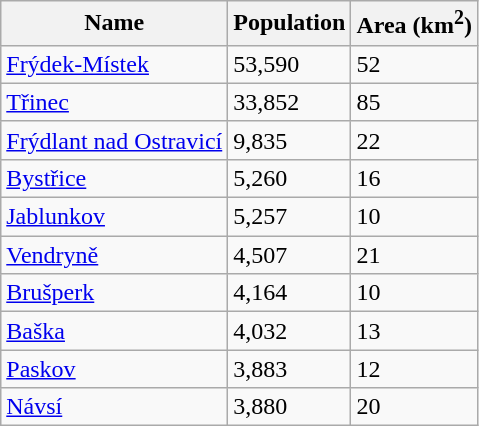<table class="wikitable sortable">
<tr>
<th>Name</th>
<th>Population</th>
<th>Area (km<sup>2</sup>)</th>
</tr>
<tr>
<td><a href='#'>Frýdek-Místek</a></td>
<td>53,590</td>
<td>52</td>
</tr>
<tr>
<td><a href='#'>Třinec</a></td>
<td>33,852</td>
<td>85</td>
</tr>
<tr>
<td><a href='#'>Frýdlant nad Ostravicí</a></td>
<td>9,835</td>
<td>22</td>
</tr>
<tr>
<td><a href='#'>Bystřice</a></td>
<td>5,260</td>
<td>16</td>
</tr>
<tr>
<td><a href='#'>Jablunkov</a></td>
<td>5,257</td>
<td>10</td>
</tr>
<tr>
<td><a href='#'>Vendryně</a></td>
<td>4,507</td>
<td>21</td>
</tr>
<tr>
<td><a href='#'>Brušperk</a></td>
<td>4,164</td>
<td>10</td>
</tr>
<tr>
<td><a href='#'>Baška</a></td>
<td>4,032</td>
<td>13</td>
</tr>
<tr>
<td><a href='#'>Paskov</a></td>
<td>3,883</td>
<td>12</td>
</tr>
<tr>
<td><a href='#'>Návsí</a></td>
<td>3,880</td>
<td>20</td>
</tr>
</table>
